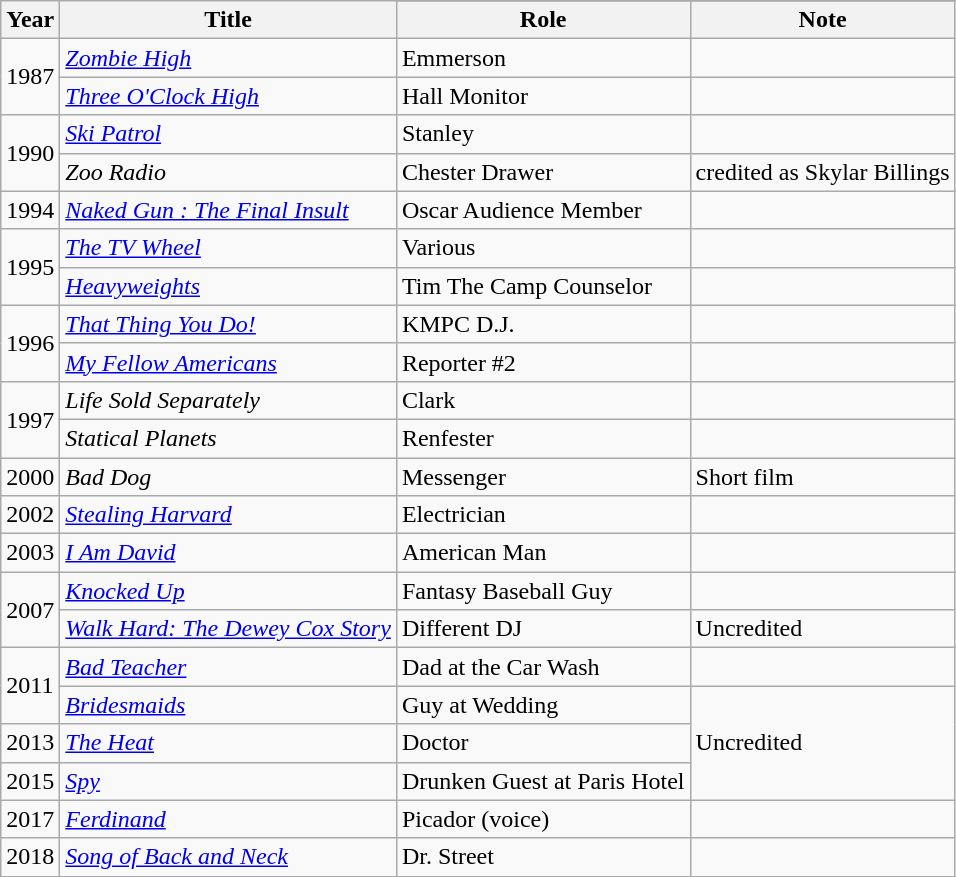<table class="wikitable sortable">
<tr>
<th rowspan="2">Year</th>
<th rowspan="2">Title</th>
</tr>
<tr>
<th>Role</th>
<th>Note</th>
</tr>
<tr>
<td rowspan=2>1987</td>
<td><em><a href='#'>Zombie High</a></em></td>
<td>Emmerson</td>
<td></td>
</tr>
<tr>
<td><em><a href='#'>Three O'Clock High</a></em></td>
<td>Hall Monitor</td>
<td></td>
</tr>
<tr>
<td rowspan=2>1990</td>
<td><em><a href='#'>Ski Patrol</a></em></td>
<td>Stanley</td>
<td></td>
</tr>
<tr>
<td><em>Zoo Radio</em></td>
<td>Chester Drawer</td>
<td>credited as Skylar Billings</td>
</tr>
<tr>
<td>1994</td>
<td><em><a href='#'>Naked Gun : The Final Insult</a></em></td>
<td>Oscar Audience Member</td>
<td></td>
</tr>
<tr>
<td rowspan=2>1995</td>
<td><em><a href='#'>The TV Wheel</a></em></td>
<td>Various</td>
<td></td>
</tr>
<tr>
<td><em><a href='#'>Heavyweights</a></em></td>
<td>Tim The Camp Counselor</td>
<td></td>
</tr>
<tr>
<td rowspan=2>1996</td>
<td><em><a href='#'>That Thing You Do!</a></em></td>
<td>KMPC D.J.</td>
<td></td>
</tr>
<tr>
<td><em><a href='#'>My Fellow Americans</a></em></td>
<td>Reporter #2</td>
<td></td>
</tr>
<tr>
<td rowspan=2>1997</td>
<td><em>Life Sold Separately</em></td>
<td>Clark</td>
<td></td>
</tr>
<tr>
<td><em>Statical Planets</em></td>
<td>Renfester</td>
<td></td>
</tr>
<tr>
<td>2000</td>
<td><em>Bad Dog</em></td>
<td>Messenger</td>
<td>Short film</td>
</tr>
<tr>
<td>2002</td>
<td><em><a href='#'>Stealing Harvard</a></em></td>
<td>Electrician</td>
<td></td>
</tr>
<tr>
<td>2003</td>
<td><em><a href='#'>I Am David</a></em></td>
<td>American Man</td>
<td></td>
</tr>
<tr>
<td rowspan=2>2007</td>
<td><em><a href='#'>Knocked Up</a></em></td>
<td>Fantasy Baseball Guy</td>
<td></td>
</tr>
<tr>
<td><em><a href='#'>Walk Hard: The Dewey Cox Story</a></em></td>
<td>Different DJ</td>
<td>Uncredited</td>
</tr>
<tr>
<td rowspan=2>2011</td>
<td><em><a href='#'>Bad Teacher</a></em></td>
<td>Dad at the Car Wash</td>
<td></td>
</tr>
<tr>
<td><em><a href='#'>Bridesmaids</a></em></td>
<td>Guy at Wedding</td>
<td rowspan=3>Uncredited</td>
</tr>
<tr>
<td>2013</td>
<td><em><a href='#'>The Heat</a></em></td>
<td>Doctor</td>
</tr>
<tr>
<td>2015</td>
<td><em><a href='#'>Spy</a></em></td>
<td>Drunken Guest at Paris Hotel</td>
</tr>
<tr>
<td>2017</td>
<td><em><a href='#'>Ferdinand</a></em></td>
<td>Picador (voice)</td>
<td></td>
</tr>
<tr>
<td>2018</td>
<td><em><a href='#'>Song of Back and Neck</a></em></td>
<td>Dr. Street</td>
<td></td>
</tr>
</table>
